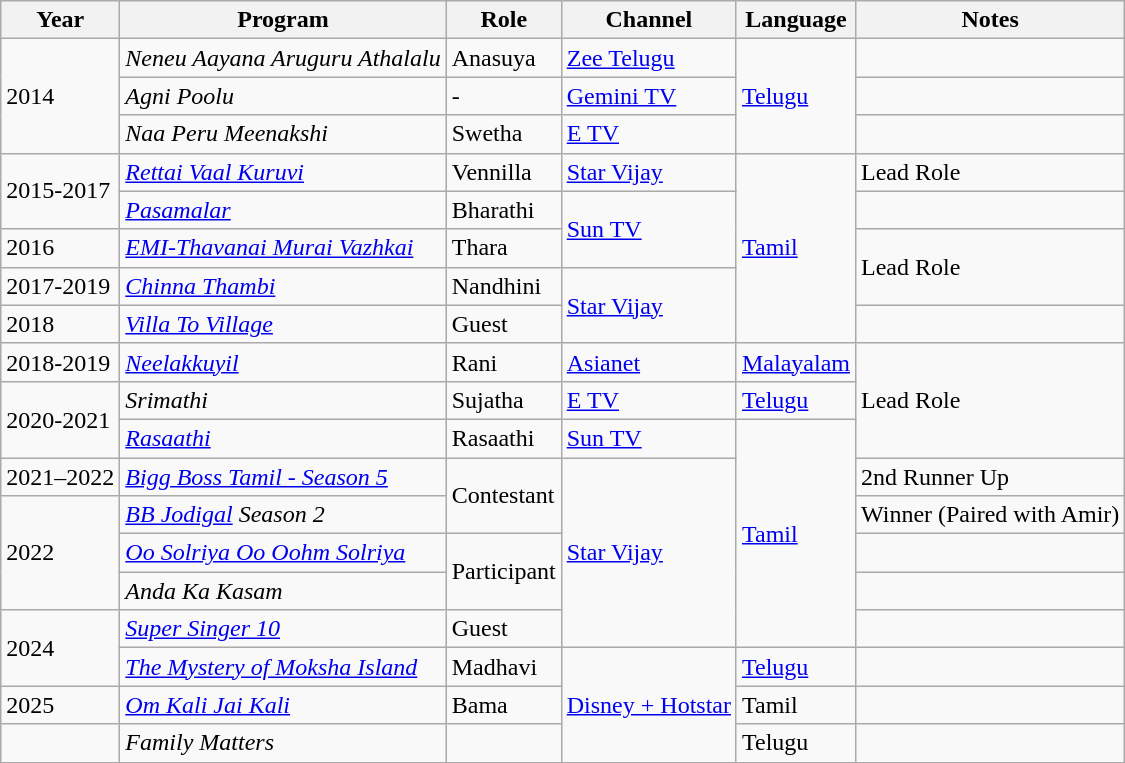<table class="wikitable sortable">
<tr>
<th>Year</th>
<th>Program</th>
<th>Role</th>
<th>Channel</th>
<th>Language</th>
<th>Notes</th>
</tr>
<tr>
<td rowspan="3">2014</td>
<td><em>Neneu Aayana Aruguru Athalalu</em></td>
<td>Anasuya</td>
<td><a href='#'>Zee Telugu</a></td>
<td rowspan=3><a href='#'>Telugu</a></td>
<td></td>
</tr>
<tr>
<td><em>Agni Poolu</em></td>
<td>-</td>
<td><a href='#'>Gemini TV</a></td>
<td></td>
</tr>
<tr>
<td><em>Naa Peru Meenakshi</em></td>
<td>Swetha</td>
<td><a href='#'>E TV</a></td>
<td></td>
</tr>
<tr>
<td rowspan="2">2015-2017</td>
<td><em><a href='#'>Rettai Vaal Kuruvi</a></em></td>
<td>Vennilla</td>
<td><a href='#'>Star Vijay</a></td>
<td rowspan=5><a href='#'>Tamil</a></td>
<td>Lead Role</td>
</tr>
<tr>
<td><em><a href='#'>Pasamalar</a></em></td>
<td>Bharathi</td>
<td rowspan="2"><a href='#'>Sun TV</a></td>
<td></td>
</tr>
<tr>
<td>2016</td>
<td><em><a href='#'>EMI-Thavanai Murai Vazhkai</a></em></td>
<td>Thara</td>
<td rowspan="2">Lead Role</td>
</tr>
<tr>
<td>2017-2019</td>
<td><em><a href='#'>Chinna Thambi</a></em></td>
<td>Nandhini</td>
<td rowspan="2"><a href='#'>Star Vijay</a></td>
</tr>
<tr>
<td>2018</td>
<td><em><a href='#'>Villa To Village</a></em></td>
<td>Guest</td>
<td></td>
</tr>
<tr>
<td>2018-2019</td>
<td><em><a href='#'>Neelakkuyil</a></em></td>
<td>Rani</td>
<td><a href='#'>Asianet</a></td>
<td><a href='#'>Malayalam</a></td>
<td rowspan="3">Lead Role</td>
</tr>
<tr>
<td rowspan="2">2020-2021</td>
<td><em>Srimathi</em></td>
<td>Sujatha</td>
<td><a href='#'>E TV</a></td>
<td><a href='#'>Telugu</a></td>
</tr>
<tr>
<td><em><a href='#'>Rasaathi</a></em></td>
<td>Rasaathi</td>
<td><a href='#'>Sun TV</a></td>
<td rowspan="6"><a href='#'>Tamil</a></td>
</tr>
<tr>
<td>2021–2022</td>
<td><em><a href='#'>Bigg Boss Tamil - Season 5</a></em></td>
<td rowspan="2">Contestant</td>
<td rowspan="5"><a href='#'>Star Vijay</a></td>
<td>2nd Runner Up</td>
</tr>
<tr>
<td rowspan="3">2022</td>
<td><em><a href='#'>BB Jodigal</a> Season 2</em></td>
<td>Winner (Paired with Amir)</td>
</tr>
<tr>
<td><em><a href='#'>Oo Solriya Oo Oohm Solriya</a></em></td>
<td rowspan="2">Participant</td>
<td></td>
</tr>
<tr>
<td><em>Anda Ka Kasam</em></td>
<td></td>
</tr>
<tr>
<td rowspan="2">2024</td>
<td><em><a href='#'>Super Singer 10</a></em></td>
<td>Guest</td>
<td></td>
</tr>
<tr>
<td><em><a href='#'>The Mystery of Moksha Island</a></em></td>
<td>Madhavi</td>
<td rowspan="3"><a href='#'>Disney + Hotstar</a></td>
<td><a href='#'>Telugu</a></td>
<td></td>
</tr>
<tr>
<td>2025</td>
<td><a href='#'><em>Om Kali Jai Kali</em></a></td>
<td>Bama</td>
<td>Tamil</td>
<td></td>
</tr>
<tr>
<td></td>
<td><em>Family Matters</em></td>
<td></td>
<td>Telugu</td>
<td></td>
</tr>
<tr>
</tr>
</table>
